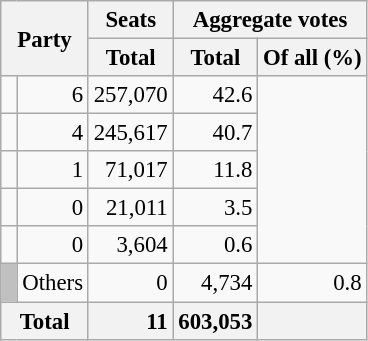<table class="wikitable" style="text-align:right; font-size:95%;">
<tr>
<th colspan="2" rowspan="2">Party</th>
<th>Seats</th>
<th colspan="2">Aggregate votes</th>
</tr>
<tr>
<th>Total</th>
<th>Total</th>
<th>Of all (%)</th>
</tr>
<tr>
<td></td>
<td>6</td>
<td>257,070</td>
<td>42.6</td>
</tr>
<tr>
<td></td>
<td>4</td>
<td>245,617</td>
<td>40.7</td>
</tr>
<tr>
<td></td>
<td>1</td>
<td>71,017</td>
<td>11.8</td>
</tr>
<tr>
<td></td>
<td>0</td>
<td>21,011</td>
<td>3.5</td>
</tr>
<tr>
<td></td>
<td>0</td>
<td>3,604</td>
<td>0.6</td>
</tr>
<tr>
<td style="background:silver;"> </td>
<td align=left>Others</td>
<td>0</td>
<td>4,734</td>
<td>0.8</td>
</tr>
<tr>
<th colspan="2" style="background:#f2f2f2"><strong>Total</strong></th>
<td style="background:#f2f2f2;"><strong>11</strong></td>
<td style="background:#f2f2f2;"><strong>603,053</strong></td>
<td style="background:#f2f2f2;"></td>
</tr>
</table>
